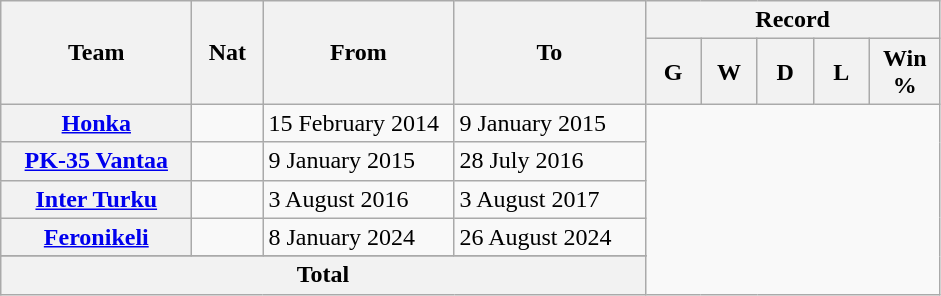<table class="wikitable sortable plainrowheaders" style="text-align: center">
<tr>
<th rowspan="2" width="120">Team</th>
<th rowspan="2" width="40">Nat</th>
<th rowspan="2" width="120">From</th>
<th rowspan="2" width="120">To</th>
<th colspan="5">Record</th>
</tr>
<tr>
<th width=30>G</th>
<th width=30>W</th>
<th width=30>D</th>
<th width=30>L</th>
<th width=40>Win %</th>
</tr>
<tr>
<th scope="row"><a href='#'>Honka</a></th>
<td></td>
<td align=left>15 February 2014</td>
<td align=left>9 January 2015<br></td>
</tr>
<tr>
<th scope="row"><a href='#'>PK-35 Vantaa</a></th>
<td></td>
<td align=left>9 January 2015</td>
<td align=left>28 July 2016<br></td>
</tr>
<tr>
<th scope="row"><a href='#'>Inter Turku</a></th>
<td></td>
<td align=left>3 August 2016</td>
<td align=left>3 August 2017<br></td>
</tr>
<tr>
<th scope="row"><a href='#'>Feronikeli</a></th>
<td></td>
<td align=left>8 January 2024</td>
<td align=left>26 August 2024<br></td>
</tr>
<tr>
</tr>
<tr class="sortbottom">
<th colspan="4">Total<br></th>
</tr>
</table>
